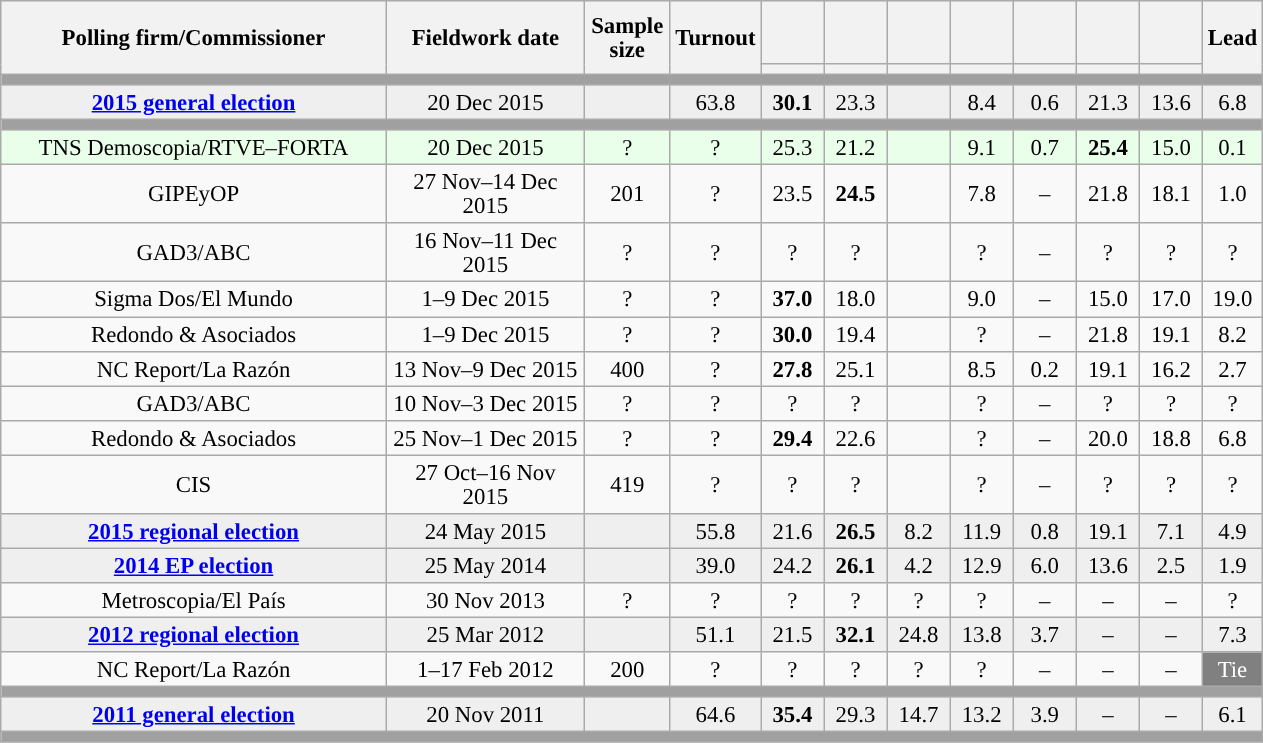<table class="wikitable collapsible collapsed" style="text-align:center; font-size:95%; line-height:16px;">
<tr style="height:42px; background-color:#E9E9E9">
<th style="width:250px;" rowspan="2">Polling firm/Commissioner</th>
<th style="width:125px;" rowspan="2">Fieldwork date</th>
<th style="width:50px;" rowspan="2">Sample size</th>
<th style="width:45px;" rowspan="2">Turnout</th>
<th style="width:35px;"></th>
<th style="width:35px;"></th>
<th style="width:35px;"></th>
<th style="width:35px;"></th>
<th style="width:35px;"></th>
<th style="width:35px;"></th>
<th style="width:35px;"></th>
<th style="width:30px;" rowspan="2">Lead</th>
</tr>
<tr>
<th style="color:inherit;background:"></th>
<th style="color:inherit;background:"></th>
<th style="color:inherit;background:"></th>
<th style="color:inherit;background:"></th>
<th style="color:inherit;background:"></th>
<th style="color:inherit;background:"></th>
<th style="color:inherit;background:"></th>
</tr>
<tr>
<td colspan="12" style="background:#A0A0A0"></td>
</tr>
<tr style="background:#EFEFEF;">
<td><strong><a href='#'>2015 general election</a></strong></td>
<td>20 Dec 2015</td>
<td></td>
<td>63.8</td>
<td><strong>30.1</strong><br></td>
<td>23.3<br></td>
<td></td>
<td>8.4<br></td>
<td>0.6<br></td>
<td>21.3<br></td>
<td>13.6<br></td>
<td style="background:">6.8</td>
</tr>
<tr>
<td colspan="12" style="background:#A0A0A0"></td>
</tr>
<tr style="background:#EAFFEA;">
<td>TNS Demoscopia/RTVE–FORTA</td>
<td>20 Dec 2015</td>
<td>?</td>
<td>?</td>
<td>25.3<br></td>
<td>21.2<br></td>
<td></td>
<td>9.1<br></td>
<td>0.7<br></td>
<td><strong>25.4</strong><br></td>
<td>15.0<br></td>
<td style="background:">0.1</td>
</tr>
<tr>
<td>GIPEyOP</td>
<td>27 Nov–14 Dec 2015</td>
<td>201</td>
<td>?</td>
<td>23.5<br></td>
<td><strong>24.5</strong><br></td>
<td></td>
<td>7.8<br></td>
<td>–</td>
<td>21.8<br></td>
<td>18.1<br></td>
<td style="background:">1.0</td>
</tr>
<tr>
<td>GAD3/ABC</td>
<td>16 Nov–11 Dec 2015</td>
<td>?</td>
<td>?</td>
<td>?<br></td>
<td>?<br></td>
<td></td>
<td>?<br></td>
<td>–</td>
<td>?<br></td>
<td>?<br></td>
<td style="background:">?</td>
</tr>
<tr>
<td>Sigma Dos/El Mundo</td>
<td>1–9 Dec 2015</td>
<td>?</td>
<td>?</td>
<td><strong>37.0</strong><br></td>
<td>18.0<br></td>
<td></td>
<td>9.0<br></td>
<td>–</td>
<td>15.0<br></td>
<td>17.0<br></td>
<td style="background:">19.0</td>
</tr>
<tr>
<td>Redondo & Asociados</td>
<td>1–9 Dec 2015</td>
<td>?</td>
<td>?</td>
<td><strong>30.0</strong><br></td>
<td>19.4<br></td>
<td></td>
<td>?<br></td>
<td>–</td>
<td>21.8<br></td>
<td>19.1<br></td>
<td style="background:">8.2</td>
</tr>
<tr>
<td>NC Report/La Razón</td>
<td>13 Nov–9 Dec 2015</td>
<td>400</td>
<td>?</td>
<td><strong>27.8</strong><br></td>
<td>25.1<br></td>
<td></td>
<td>8.5<br></td>
<td>0.2<br></td>
<td>19.1<br></td>
<td>16.2<br></td>
<td style="background:">2.7</td>
</tr>
<tr>
<td>GAD3/ABC</td>
<td>10 Nov–3 Dec 2015</td>
<td>?</td>
<td>?</td>
<td>?<br></td>
<td>?<br></td>
<td></td>
<td>?<br></td>
<td>–</td>
<td>?<br></td>
<td>?<br></td>
<td style="background:">?</td>
</tr>
<tr>
<td>Redondo & Asociados</td>
<td>25 Nov–1 Dec 2015</td>
<td>?</td>
<td>?</td>
<td><strong>29.4</strong><br></td>
<td>22.6<br></td>
<td></td>
<td>?<br></td>
<td>–</td>
<td>20.0<br></td>
<td>18.8<br></td>
<td style="background:">6.8</td>
</tr>
<tr>
<td>CIS</td>
<td>27 Oct–16 Nov 2015</td>
<td>419</td>
<td>?</td>
<td>?<br></td>
<td>?<br></td>
<td></td>
<td>?<br></td>
<td>–</td>
<td>?<br></td>
<td>?<br></td>
<td style="background:">?</td>
</tr>
<tr style="background:#EFEFEF;">
<td><strong><a href='#'>2015 regional election</a></strong></td>
<td>24 May 2015</td>
<td></td>
<td>55.8</td>
<td>21.6<br></td>
<td><strong>26.5</strong><br></td>
<td>8.2<br></td>
<td>11.9<br></td>
<td>0.8<br></td>
<td>19.1<br></td>
<td>7.1<br></td>
<td style="background:">4.9</td>
</tr>
<tr style="background:#EFEFEF;">
<td><strong><a href='#'>2014 EP election</a></strong></td>
<td>25 May 2014</td>
<td></td>
<td>39.0</td>
<td>24.2<br></td>
<td><strong>26.1</strong><br></td>
<td>4.2<br></td>
<td>12.9<br></td>
<td>6.0<br></td>
<td>13.6<br></td>
<td>2.5<br></td>
<td style="background:">1.9</td>
</tr>
<tr>
<td>Metroscopia/El País</td>
<td>30 Nov 2013</td>
<td>?</td>
<td>?</td>
<td>?<br></td>
<td>?<br></td>
<td>?<br></td>
<td>?<br></td>
<td>–</td>
<td>–</td>
<td>–</td>
<td style="background:">?</td>
</tr>
<tr style="background:#EFEFEF;">
<td><strong><a href='#'>2012 regional election</a></strong></td>
<td>25 Mar 2012</td>
<td></td>
<td>51.1</td>
<td>21.5<br></td>
<td><strong>32.1</strong><br></td>
<td>24.8<br></td>
<td>13.8<br></td>
<td>3.7<br></td>
<td>–</td>
<td>–</td>
<td style="background:">7.3</td>
</tr>
<tr>
<td>NC Report/La Razón</td>
<td>1–17 Feb 2012</td>
<td>200</td>
<td>?</td>
<td>?<br></td>
<td>?<br></td>
<td>?<br></td>
<td>?<br></td>
<td>–</td>
<td>–</td>
<td>–</td>
<td style="background:gray;color:white;">Tie</td>
</tr>
<tr>
<td colspan="12" style="background:#A0A0A0"></td>
</tr>
<tr style="background:#EFEFEF;">
<td><strong><a href='#'>2011 general election</a></strong></td>
<td>20 Nov 2011</td>
<td></td>
<td>64.6</td>
<td><strong>35.4</strong><br></td>
<td>29.3<br></td>
<td>14.7<br></td>
<td>13.2<br></td>
<td>3.9<br></td>
<td>–</td>
<td>–</td>
<td style="background:">6.1</td>
</tr>
<tr>
<td colspan="12" style="background:#A0A0A0"></td>
</tr>
</table>
